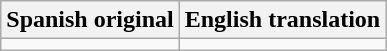<table class="wikitable">
<tr>
<th>Spanish original</th>
<th>English translation</th>
</tr>
<tr style="vertical-align:top; white-space:nowrap;">
<td></td>
<td></td>
</tr>
</table>
